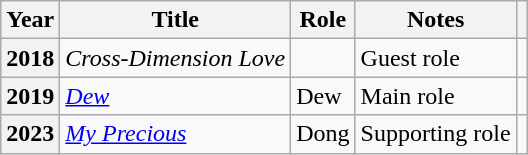<table class="wikitable sortable plainrowheaders">
<tr>
<th scope="col">Year</th>
<th scope="col">Title</th>
<th scope="col">Role</th>
<th scope="col" class="unsortable">Notes</th>
<th scope="col" class="unsortable"></th>
</tr>
<tr>
<th scope="row">2018</th>
<td><em>Cross-Dimension Love</em></td>
<td></td>
<td>Guest role</td>
<td style="text-align: center;"></td>
</tr>
<tr>
<th scope="row">2019</th>
<td><em><a href='#'>Dew</a></em></td>
<td>Dew</td>
<td>Main role</td>
<td style="text-align: center;"></td>
</tr>
<tr>
<th scope="row">2023</th>
<td><em><a href='#'>My Precious</a></em></td>
<td>Dong</td>
<td>Supporting role</td>
<td style="text-align: center;"></td>
</tr>
</table>
